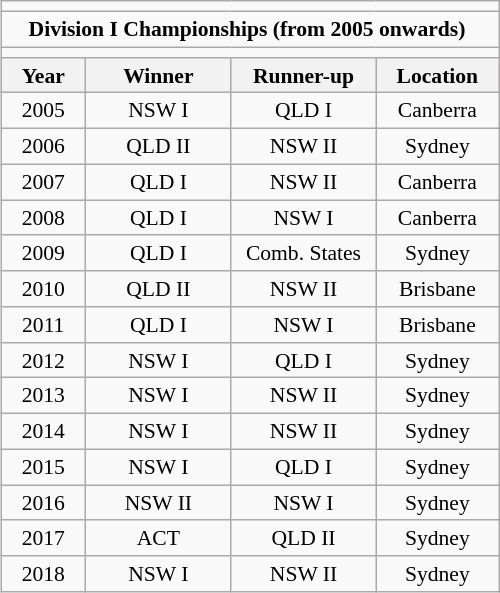<table class="wikitable" style="text-align:center;margin-left:1em;font-size:90%; float:right;">
<tr>
<td colspan=4></td>
</tr>
<tr>
<td colspan=4><strong>Division I Championships (from 2005 onwards)</strong> </td>
</tr>
<tr>
<td colspan=4></td>
</tr>
<tr style="background:#fcc;"|->
<th style="width:50px;">Year</th>
<th style="width:90px;">Winner</th>
<th style="width:90px;">Runner-up</th>
<th style="width:75px;">Location </th>
</tr>
<tr>
<td style="text-align:center;">2005</td>
<td style="text-align:center;">NSW I</td>
<td style="text-align:center;">QLD I</td>
<td style="text-align:center;">Canberra</td>
</tr>
<tr>
<td style="text-align:center;">2006</td>
<td style="text-align:center;">QLD II</td>
<td style="text-align:center;">NSW II</td>
<td style="text-align:center;">Sydney</td>
</tr>
<tr>
<td style="text-align:center;">2007</td>
<td style="text-align:center;">QLD I</td>
<td style="text-align:center;">NSW II</td>
<td style="text-align:center;">Canberra</td>
</tr>
<tr>
<td style="text-align:center;">2008</td>
<td style="text-align:center;">QLD I</td>
<td style="text-align:center;">NSW I</td>
<td style="text-align:center;">Canberra</td>
</tr>
<tr>
<td style="text-align:center;">2009</td>
<td style="text-align:center;">QLD I</td>
<td style="text-align:center;">Comb. States</td>
<td style="text-align:center;">Sydney</td>
</tr>
<tr>
<td style="text-align:center;">2010</td>
<td style="text-align:center;">QLD II</td>
<td style="text-align:center;">NSW II</td>
<td style="text-align:center;">Brisbane</td>
</tr>
<tr>
<td style="text-align:center;">2011</td>
<td style="text-align:center;">QLD I</td>
<td style="text-align:center;">NSW I</td>
<td style="text-align:center;">Brisbane</td>
</tr>
<tr>
<td style="text-align:center;">2012</td>
<td style="text-align:center;">NSW I</td>
<td style="text-align:center;">QLD I</td>
<td style="text-align:center;">Sydney</td>
</tr>
<tr>
<td style="text-align:center;">2013</td>
<td style="text-align:center;">NSW I</td>
<td style="text-align:center;">NSW II</td>
<td style="text-align:center;">Sydney</td>
</tr>
<tr>
<td style="text-align:center;">2014</td>
<td style="text-align:center;">NSW I</td>
<td style="text-align:center;">NSW II</td>
<td style="text-align:center;">Sydney</td>
</tr>
<tr>
<td style="text-align:center;">2015</td>
<td style="text-align:center;">NSW I</td>
<td style="text-align:center;">QLD I</td>
<td style="text-align:center;">Sydney</td>
</tr>
<tr>
<td style="text-align:center;">2016</td>
<td style="text-align:center;">NSW II</td>
<td style="text-align:center;">NSW I</td>
<td style="text-align:center;">Sydney</td>
</tr>
<tr>
<td style="text-align:center;">2017</td>
<td style="text-align:center;">ACT</td>
<td style="text-align:center;">QLD II</td>
<td style="text-align:center;">Sydney</td>
</tr>
<tr>
<td style="text-align:center;">2018</td>
<td style="text-align:center;">NSW I</td>
<td style="text-align:center;">NSW II</td>
<td style="text-align:center;">Sydney</td>
</tr>
</table>
